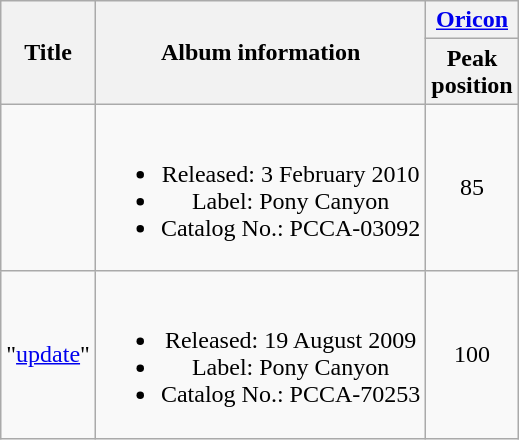<table class="wikitable plainrowheaders" style="text-align:center">
<tr>
<th rowspan=2; style=>Title</th>
<th rowspan=2;>Album information</th>
<th colspan=1; style=><a href='#'>Oricon</a><br></th>
</tr>
<tr>
<th style=>Peak<br>position</th>
</tr>
<tr>
<td align=left></td>
<td><br><ul><li>Released: 3 February 2010</li><li>Label: Pony Canyon</li><li>Catalog No.: PCCA-03092</li></ul></td>
<td>85</td>
</tr>
<tr>
<td align=left>"<a href='#'>update</a>"</td>
<td><br><ul><li>Released: 19 August 2009</li><li>Label: Pony Canyon</li><li>Catalog No.: PCCA-70253</li></ul></td>
<td>100</td>
</tr>
</table>
